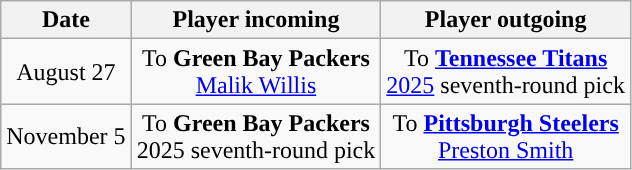<table class="wikitable" style="text-align:center">
<tr>
<th>Date</th>
<th>Player incoming</th>
<th>Player outgoing</th>
</tr>
<tr>
<td>August 27</td>
<td>To <strong>Green Bay Packers</strong><br><a href='#'>Malik Willis</a></td>
<td>To <strong><a href='#'>Tennessee Titans</a></strong><br><a href='#'>2025</a> seventh-round pick</td>
</tr>
<tr>
<td>November 5</td>
<td>To <strong>Green Bay Packers</strong><br>2025 seventh-round pick</td>
<td>To <strong><a href='#'>Pittsburgh Steelers</a></strong><br><a href='#'>Preston Smith</a></td>
</tr>
</table>
